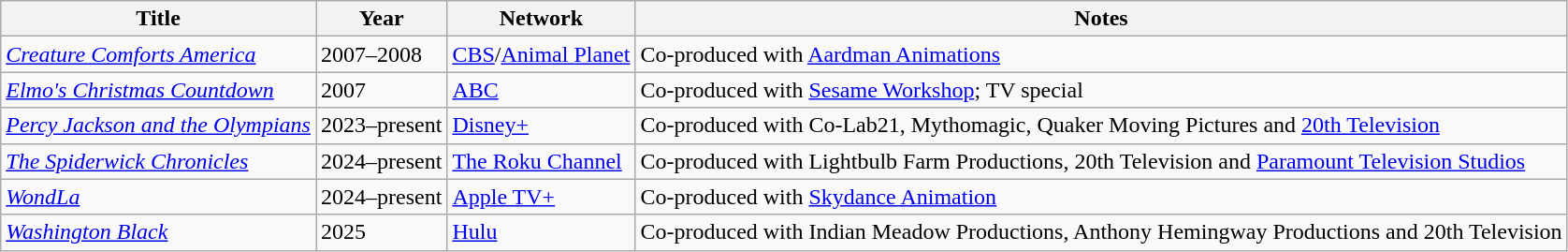<table class="wikitable sortable">
<tr>
<th>Title</th>
<th>Year</th>
<th>Network</th>
<th>Notes</th>
</tr>
<tr>
<td align="left"><em><a href='#'>Creature Comforts America</a></em></td>
<td>2007–2008</td>
<td><a href='#'>CBS</a>/<a href='#'>Animal Planet</a></td>
<td>Co-produced with <a href='#'>Aardman Animations</a></td>
</tr>
<tr>
<td align="left"><em><a href='#'>Elmo's Christmas Countdown</a></em></td>
<td>2007</td>
<td><a href='#'>ABC</a></td>
<td>Co-produced with <a href='#'>Sesame Workshop</a>; TV special</td>
</tr>
<tr>
<td><em><a href='#'>Percy Jackson and the Olympians</a></em></td>
<td>2023–present</td>
<td><a href='#'>Disney+</a></td>
<td>Co-produced with Co-Lab21, Mythomagic, Quaker Moving Pictures and <a href='#'>20th Television</a></td>
</tr>
<tr>
<td><em><a href='#'>The Spiderwick Chronicles</a></em></td>
<td>2024–present</td>
<td><a href='#'>The Roku Channel</a></td>
<td>Co-produced with Lightbulb Farm Productions, 20th Television and <a href='#'>Paramount Television Studios</a></td>
</tr>
<tr>
<td><em><a href='#'>WondLa</a></em></td>
<td>2024–present</td>
<td><a href='#'>Apple TV+</a></td>
<td>Co-produced with <a href='#'>Skydance Animation</a></td>
</tr>
<tr>
<td><em><a href='#'>Washington Black</a></em></td>
<td>2025</td>
<td><a href='#'>Hulu</a></td>
<td>Co-produced with Indian Meadow Productions, Anthony Hemingway Productions and 20th Television</td>
</tr>
</table>
